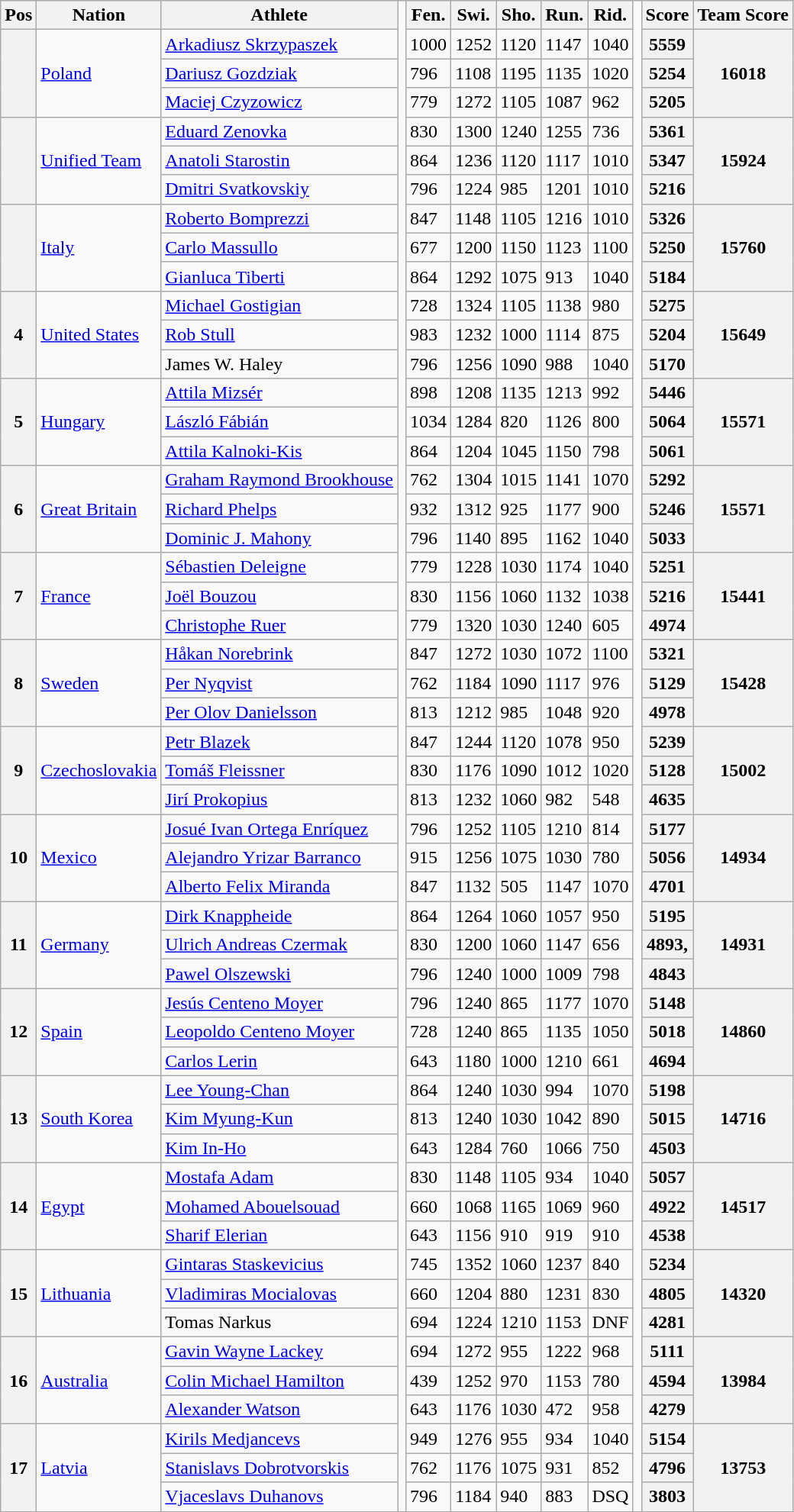<table class="wikitable">
<tr>
<th bgcolor="#efefef">Pos</th>
<th bgcolor="#efefef">Nation</th>
<th bgcolor="#efefef">Athlete</th>
<td rowspan="52"></td>
<th>Fen.</th>
<th>Swi.</th>
<th>Sho.</th>
<th>Run.</th>
<th>Rid.</th>
<td rowspan="52"></td>
<th bgcolor="#efefef">Score</th>
<th bgcolor="#efefef">Team Score</th>
</tr>
<tr>
<th rowspan="3"></th>
<td rowspan="3"> <a href='#'>Poland</a></td>
<td><a href='#'>Arkadiusz Skrzypaszek</a></td>
<td>1000</td>
<td>1252</td>
<td>1120</td>
<td>1147</td>
<td>1040</td>
<th>5559</th>
<th rowspan="3">16018</th>
</tr>
<tr>
<td><a href='#'>Dariusz Gozdziak</a></td>
<td>796</td>
<td>1108</td>
<td>1195</td>
<td>1135</td>
<td>1020</td>
<th>5254</th>
</tr>
<tr>
<td><a href='#'>Maciej Czyzowicz</a></td>
<td>779</td>
<td>1272</td>
<td>1105</td>
<td>1087</td>
<td>962</td>
<th>5205</th>
</tr>
<tr>
<th rowspan="3"></th>
<td rowspan="3"> <a href='#'>Unified Team</a></td>
<td><a href='#'>Eduard Zenovka</a></td>
<td>830</td>
<td>1300</td>
<td>1240</td>
<td>1255</td>
<td>736</td>
<th>5361</th>
<th rowspan="3">15924</th>
</tr>
<tr>
<td><a href='#'>Anatoli Starostin</a></td>
<td>864</td>
<td>1236</td>
<td>1120</td>
<td>1117</td>
<td>1010</td>
<th>5347</th>
</tr>
<tr>
<td><a href='#'>Dmitri Svatkovskiy</a></td>
<td>796</td>
<td>1224</td>
<td>985</td>
<td>1201</td>
<td>1010</td>
<th>5216</th>
</tr>
<tr>
<th rowspan="3"></th>
<td rowspan="3"> <a href='#'>Italy</a></td>
<td><a href='#'>Roberto Bomprezzi</a></td>
<td>847</td>
<td>1148</td>
<td>1105</td>
<td>1216</td>
<td>1010</td>
<th>5326</th>
<th rowspan="3">15760</th>
</tr>
<tr>
<td><a href='#'>Carlo Massullo</a></td>
<td>677</td>
<td>1200</td>
<td>1150</td>
<td>1123</td>
<td>1100</td>
<th>5250</th>
</tr>
<tr>
<td><a href='#'>Gianluca Tiberti</a></td>
<td>864</td>
<td>1292</td>
<td>1075</td>
<td>913</td>
<td>1040</td>
<th>5184</th>
</tr>
<tr>
<th rowspan="3">4</th>
<td rowspan="3"> <a href='#'>United States</a></td>
<td><a href='#'>Michael Gostigian</a></td>
<td>728</td>
<td>1324</td>
<td>1105</td>
<td>1138</td>
<td>980</td>
<th>5275</th>
<th rowspan="3">15649</th>
</tr>
<tr>
<td><a href='#'>Rob Stull</a></td>
<td>983</td>
<td>1232</td>
<td>1000</td>
<td>1114</td>
<td>875</td>
<th>5204</th>
</tr>
<tr>
<td>James W. Haley</td>
<td>796</td>
<td>1256</td>
<td>1090</td>
<td>988</td>
<td>1040</td>
<th>5170</th>
</tr>
<tr>
<th rowspan="3">5</th>
<td rowspan="3"> <a href='#'>Hungary</a></td>
<td><a href='#'>Attila Mizsér</a></td>
<td>898</td>
<td>1208</td>
<td>1135</td>
<td>1213</td>
<td>992</td>
<th>5446</th>
<th rowspan="3">15571</th>
</tr>
<tr>
<td><a href='#'>László Fábián</a></td>
<td>1034</td>
<td>1284</td>
<td>820</td>
<td>1126</td>
<td>800</td>
<th>5064</th>
</tr>
<tr>
<td><a href='#'>Attila Kalnoki-Kis</a></td>
<td>864</td>
<td>1204</td>
<td>1045</td>
<td>1150</td>
<td>798</td>
<th>5061</th>
</tr>
<tr>
<th rowspan="3">6</th>
<td rowspan="3"> <a href='#'>Great Britain</a></td>
<td><a href='#'>Graham Raymond Brookhouse</a></td>
<td>762</td>
<td>1304</td>
<td>1015</td>
<td>1141</td>
<td>1070</td>
<th>5292</th>
<th rowspan="3">15571</th>
</tr>
<tr>
<td><a href='#'>Richard Phelps</a></td>
<td>932</td>
<td>1312</td>
<td>925</td>
<td>1177</td>
<td>900</td>
<th>5246</th>
</tr>
<tr>
<td><a href='#'>Dominic J. Mahony</a></td>
<td>796</td>
<td>1140</td>
<td>895</td>
<td>1162</td>
<td>1040</td>
<th>5033</th>
</tr>
<tr>
<th rowspan="3">7</th>
<td rowspan="3"> <a href='#'>France</a></td>
<td><a href='#'>Sébastien Deleigne</a></td>
<td>779</td>
<td>1228</td>
<td>1030</td>
<td>1174</td>
<td>1040</td>
<th>5251</th>
<th rowspan="3">15441</th>
</tr>
<tr>
<td><a href='#'>Joël Bouzou</a></td>
<td>830</td>
<td>1156</td>
<td>1060</td>
<td>1132</td>
<td>1038</td>
<th>5216</th>
</tr>
<tr>
<td><a href='#'>Christophe Ruer</a></td>
<td>779</td>
<td>1320</td>
<td>1030</td>
<td>1240</td>
<td>605</td>
<th>4974</th>
</tr>
<tr>
<th rowspan="3">8</th>
<td rowspan="3"> <a href='#'>Sweden</a></td>
<td><a href='#'>Håkan Norebrink</a></td>
<td>847</td>
<td>1272</td>
<td>1030</td>
<td>1072</td>
<td>1100</td>
<th>5321</th>
<th rowspan="3">15428</th>
</tr>
<tr>
<td><a href='#'>Per Nyqvist</a></td>
<td>762</td>
<td>1184</td>
<td>1090</td>
<td>1117</td>
<td>976</td>
<th>5129</th>
</tr>
<tr>
<td><a href='#'>Per Olov Danielsson</a></td>
<td>813</td>
<td>1212</td>
<td>985</td>
<td>1048</td>
<td>920</td>
<th>4978</th>
</tr>
<tr>
<th rowspan="3">9</th>
<td rowspan="3"> <a href='#'>Czechoslovakia</a></td>
<td><a href='#'>Petr Blazek</a></td>
<td>847</td>
<td>1244</td>
<td>1120</td>
<td>1078</td>
<td>950</td>
<th>5239</th>
<th rowspan="3">15002</th>
</tr>
<tr>
<td><a href='#'>Tomáš Fleissner</a></td>
<td>830</td>
<td>1176</td>
<td>1090</td>
<td>1012</td>
<td>1020</td>
<th>5128</th>
</tr>
<tr>
<td><a href='#'>Jirí Prokopius</a></td>
<td>813</td>
<td>1232</td>
<td>1060</td>
<td>982</td>
<td>548</td>
<th>4635</th>
</tr>
<tr>
<th rowspan="3">10</th>
<td rowspan="3"> <a href='#'>Mexico</a></td>
<td><a href='#'>Josué Ivan Ortega Enríquez</a></td>
<td>796</td>
<td>1252</td>
<td>1105</td>
<td>1210</td>
<td>814</td>
<th>5177</th>
<th rowspan="3">14934</th>
</tr>
<tr>
<td><a href='#'>Alejandro Yrizar Barranco</a></td>
<td>915</td>
<td>1256</td>
<td>1075</td>
<td>1030</td>
<td>780</td>
<th>5056</th>
</tr>
<tr>
<td><a href='#'>Alberto Felix Miranda</a></td>
<td>847</td>
<td>1132</td>
<td>505</td>
<td>1147</td>
<td>1070</td>
<th>4701</th>
</tr>
<tr>
<th rowspan="3">11</th>
<td rowspan="3"> <a href='#'>Germany</a></td>
<td><a href='#'>Dirk Knappheide</a></td>
<td>864</td>
<td>1264</td>
<td>1060</td>
<td>1057</td>
<td>950</td>
<th>5195</th>
<th rowspan="3">14931</th>
</tr>
<tr>
<td><a href='#'>Ulrich Andreas Czermak</a></td>
<td>830</td>
<td>1200</td>
<td>1060</td>
<td>1147</td>
<td>656</td>
<th>4893,</th>
</tr>
<tr>
<td><a href='#'>Pawel Olszewski</a></td>
<td>796</td>
<td>1240</td>
<td>1000</td>
<td>1009</td>
<td>798</td>
<th>4843</th>
</tr>
<tr>
<th rowspan="3">12</th>
<td rowspan="3"> <a href='#'>Spain</a></td>
<td><a href='#'>Jesús Centeno Moyer</a></td>
<td>796</td>
<td>1240</td>
<td>865</td>
<td>1177</td>
<td>1070</td>
<th>5148</th>
<th rowspan="3">14860</th>
</tr>
<tr>
<td><a href='#'>Leopoldo Centeno Moyer</a></td>
<td>728</td>
<td>1240</td>
<td>865</td>
<td>1135</td>
<td>1050</td>
<th>5018</th>
</tr>
<tr>
<td><a href='#'>Carlos Lerin</a></td>
<td>643</td>
<td>1180</td>
<td>1000</td>
<td>1210</td>
<td>661</td>
<th>4694</th>
</tr>
<tr>
<th rowspan="3">13</th>
<td rowspan="3"> <a href='#'>South Korea</a></td>
<td><a href='#'>Lee Young-Chan</a></td>
<td>864</td>
<td>1240</td>
<td>1030</td>
<td>994</td>
<td>1070</td>
<th>5198</th>
<th rowspan="3">14716</th>
</tr>
<tr>
<td><a href='#'>Kim Myung-Kun</a></td>
<td>813</td>
<td>1240</td>
<td>1030</td>
<td>1042</td>
<td>890</td>
<th>5015</th>
</tr>
<tr>
<td><a href='#'>Kim In-Ho</a></td>
<td>643</td>
<td>1284</td>
<td>760</td>
<td>1066</td>
<td>750</td>
<th>4503</th>
</tr>
<tr>
<th rowspan="3">14</th>
<td rowspan="3"> <a href='#'>Egypt</a></td>
<td><a href='#'>Mostafa Adam</a></td>
<td>830</td>
<td>1148</td>
<td>1105</td>
<td>934</td>
<td>1040</td>
<th>5057</th>
<th rowspan="3">14517</th>
</tr>
<tr>
<td><a href='#'>Mohamed Abouelsouad</a></td>
<td>660</td>
<td>1068</td>
<td>1165</td>
<td>1069</td>
<td>960</td>
<th>4922</th>
</tr>
<tr>
<td><a href='#'>Sharif Elerian</a></td>
<td>643</td>
<td>1156</td>
<td>910</td>
<td>919</td>
<td>910</td>
<th>4538</th>
</tr>
<tr>
<th rowspan="3">15</th>
<td rowspan="3"> <a href='#'>Lithuania</a></td>
<td><a href='#'>Gintaras Staskevicius</a></td>
<td>745</td>
<td>1352</td>
<td>1060</td>
<td>1237</td>
<td>840</td>
<th>5234</th>
<th rowspan="3">14320</th>
</tr>
<tr>
<td><a href='#'>Vladimiras Mocialovas</a></td>
<td>660</td>
<td>1204</td>
<td>880</td>
<td>1231</td>
<td>830</td>
<th>4805</th>
</tr>
<tr>
<td>Tomas Narkus</td>
<td>694</td>
<td>1224</td>
<td>1210</td>
<td>1153</td>
<td>DNF</td>
<th>4281</th>
</tr>
<tr>
<th rowspan="3">16</th>
<td rowspan="3"> <a href='#'>Australia</a></td>
<td><a href='#'>Gavin Wayne Lackey</a></td>
<td>694</td>
<td>1272</td>
<td>955</td>
<td>1222</td>
<td>968</td>
<th>5111</th>
<th rowspan="3">13984</th>
</tr>
<tr>
<td><a href='#'>Colin Michael Hamilton</a></td>
<td>439</td>
<td>1252</td>
<td>970</td>
<td>1153</td>
<td>780</td>
<th>4594</th>
</tr>
<tr>
<td><a href='#'>Alexander Watson</a></td>
<td>643</td>
<td>1176</td>
<td>1030</td>
<td>472</td>
<td>958</td>
<th>4279</th>
</tr>
<tr>
<th rowspan="3">17</th>
<td rowspan="3"> <a href='#'>Latvia</a></td>
<td><a href='#'>Kirils Medjancevs</a></td>
<td>949</td>
<td>1276</td>
<td>955</td>
<td>934</td>
<td>1040</td>
<th>5154</th>
<th rowspan="3">13753</th>
</tr>
<tr>
<td><a href='#'>Stanislavs Dobrotvorskis</a></td>
<td>762</td>
<td>1176</td>
<td>1075</td>
<td>931</td>
<td>852</td>
<th>4796</th>
</tr>
<tr>
<td><a href='#'>Vjaceslavs Duhanovs</a></td>
<td>796</td>
<td>1184</td>
<td>940</td>
<td>883</td>
<td>DSQ</td>
<th>3803</th>
</tr>
</table>
